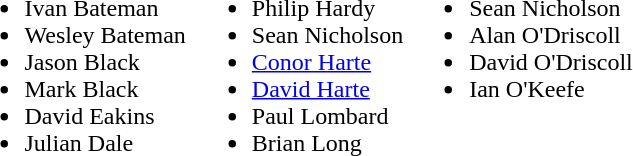<table>
<tr style="vertical-align:top">
<td><br><ul><li>Ivan Bateman</li><li>Wesley Bateman</li><li>Jason Black</li><li>Mark Black</li><li>David Eakins</li><li>Julian Dale</li></ul></td>
<td><br><ul><li>Philip Hardy</li><li>Sean Nicholson</li><li><a href='#'>Conor Harte</a></li><li><a href='#'>David Harte</a></li><li>Paul Lombard</li><li>Brian Long</li></ul></td>
<td><br><ul><li>Sean Nicholson</li><li>Alan O'Driscoll</li><li>David O'Driscoll</li><li>Ian O'Keefe </li></ul></td>
</tr>
</table>
